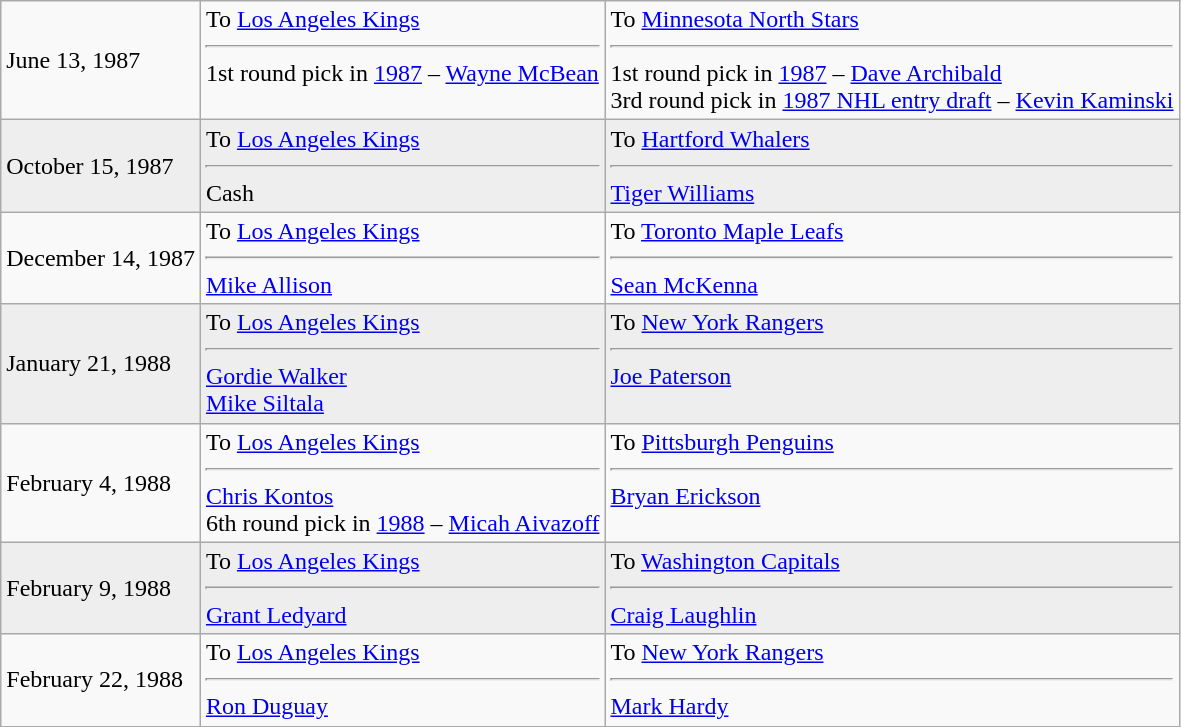<table class="wikitable">
<tr>
<td>June 13, 1987</td>
<td valign="top">To <a href='#'>Los Angeles Kings</a><hr>1st round pick in <a href='#'>1987</a> – <a href='#'>Wayne McBean</a></td>
<td valign="top">To <a href='#'>Minnesota North Stars</a><hr>1st round pick in <a href='#'>1987</a> – <a href='#'>Dave Archibald</a> <br> 3rd round pick in <a href='#'>1987 NHL entry draft</a> – <a href='#'>Kevin Kaminski</a></td>
</tr>
<tr style="background:#eee;">
<td>October 15, 1987</td>
<td valign="top">To <a href='#'>Los Angeles Kings</a><hr>Cash</td>
<td valign="top">To <a href='#'>Hartford Whalers</a><hr><a href='#'>Tiger Williams</a></td>
</tr>
<tr>
<td>December 14, 1987</td>
<td valign="top">To <a href='#'>Los Angeles Kings</a><hr><a href='#'>Mike Allison</a></td>
<td valign="top">To <a href='#'>Toronto Maple Leafs</a><hr><a href='#'>Sean McKenna</a></td>
</tr>
<tr style="background:#eee;">
<td>January 21, 1988</td>
<td valign="top">To <a href='#'>Los Angeles Kings</a><hr><a href='#'>Gordie Walker</a> <br> <a href='#'>Mike Siltala</a></td>
<td valign="top">To <a href='#'>New York Rangers</a><hr><a href='#'>Joe Paterson</a></td>
</tr>
<tr>
<td>February 4, 1988</td>
<td valign="top">To <a href='#'>Los Angeles Kings</a><hr><a href='#'>Chris Kontos</a> <br> 6th round pick in <a href='#'>1988</a> – <a href='#'>Micah Aivazoff</a></td>
<td valign="top">To <a href='#'>Pittsburgh Penguins</a><hr><a href='#'>Bryan Erickson</a></td>
</tr>
<tr style="background:#eee;">
<td>February 9, 1988</td>
<td valign="top">To <a href='#'>Los Angeles Kings</a><hr><a href='#'>Grant Ledyard</a></td>
<td valign="top">To <a href='#'>Washington Capitals</a><hr><a href='#'>Craig Laughlin</a></td>
</tr>
<tr>
<td>February 22, 1988</td>
<td valign="top">To <a href='#'>Los Angeles Kings</a><hr><a href='#'>Ron Duguay</a></td>
<td valign="top">To <a href='#'>New York Rangers</a><hr><a href='#'>Mark Hardy</a></td>
</tr>
</table>
